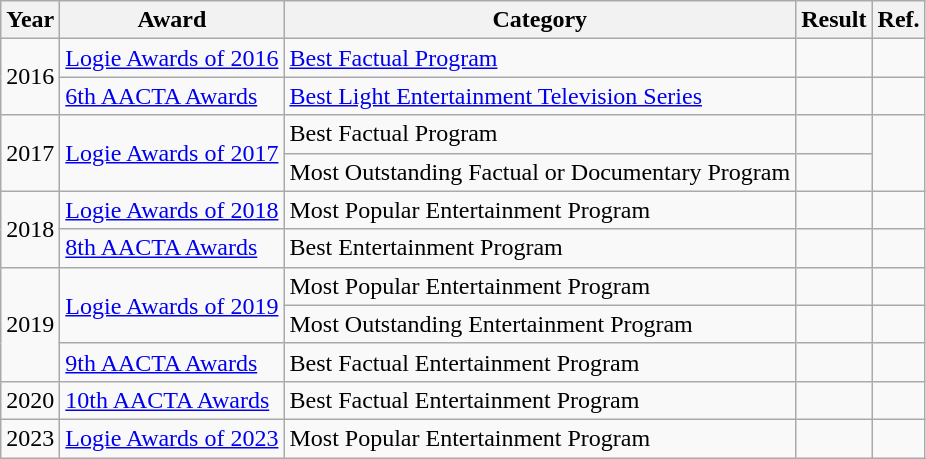<table class="wikitable">
<tr>
<th>Year</th>
<th>Award</th>
<th>Category</th>
<th>Result</th>
<th>Ref.</th>
</tr>
<tr>
<td rowspan="2">2016</td>
<td><a href='#'>Logie Awards of 2016</a></td>
<td><a href='#'>Best Factual Program</a></td>
<td></td>
<td></td>
</tr>
<tr>
<td><a href='#'>6th AACTA Awards</a></td>
<td><a href='#'>Best Light Entertainment Television Series</a></td>
<td></td>
<td></td>
</tr>
<tr>
<td rowspan="2">2017</td>
<td rowspan="2"><a href='#'>Logie Awards of 2017</a></td>
<td>Best Factual Program</td>
<td></td>
<td rowspan="2"></td>
</tr>
<tr>
<td>Most Outstanding Factual or Documentary Program</td>
<td></td>
</tr>
<tr>
<td rowspan="2">2018</td>
<td><a href='#'>Logie Awards of 2018</a></td>
<td>Most Popular Entertainment Program</td>
<td></td>
<td></td>
</tr>
<tr>
<td><a href='#'>8th AACTA Awards</a></td>
<td>Best Entertainment Program</td>
<td></td>
<td></td>
</tr>
<tr>
<td rowspan="3">2019</td>
<td rowspan="2"><a href='#'>Logie Awards of 2019</a></td>
<td>Most Popular Entertainment Program</td>
<td></td>
<td></td>
</tr>
<tr>
<td>Most Outstanding Entertainment Program</td>
<td></td>
<td></td>
</tr>
<tr>
<td><a href='#'>9th AACTA Awards</a></td>
<td>Best Factual Entertainment Program</td>
<td></td>
<td></td>
</tr>
<tr>
<td>2020</td>
<td><a href='#'>10th AACTA Awards</a></td>
<td>Best Factual Entertainment Program</td>
<td></td>
<td></td>
</tr>
<tr>
<td>2023</td>
<td><a href='#'>Logie Awards of 2023</a></td>
<td>Most Popular Entertainment Program</td>
<td></td>
<td></td>
</tr>
</table>
